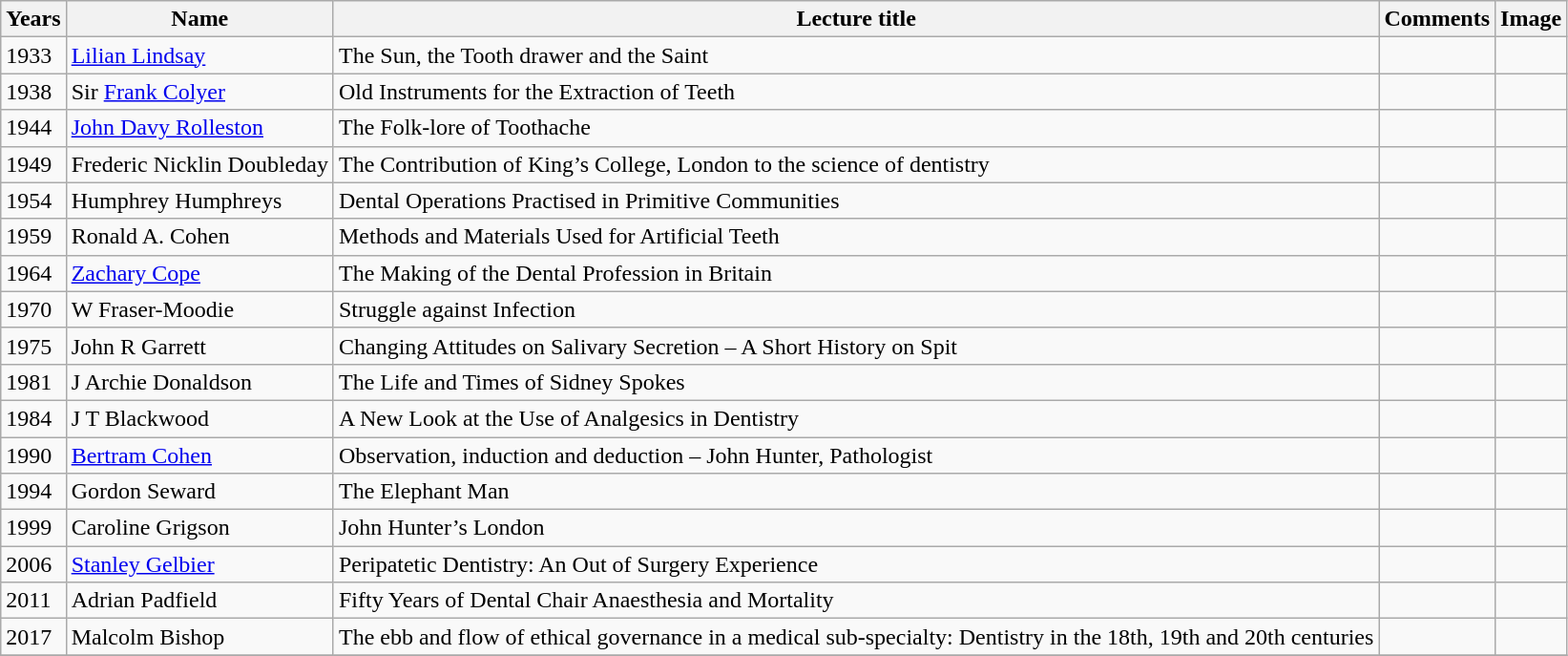<table class="wikitable">
<tr>
<th>Years</th>
<th>Name</th>
<th>Lecture title</th>
<th>Comments</th>
<th>Image</th>
</tr>
<tr>
<td>1933</td>
<td><a href='#'>Lilian Lindsay</a></td>
<td>The Sun, the Tooth drawer and the Saint</td>
<td></td>
<td></td>
</tr>
<tr>
<td>1938</td>
<td>Sir <a href='#'>Frank Colyer</a></td>
<td>Old Instruments for the Extraction of Teeth</td>
<td></td>
<td></td>
</tr>
<tr>
<td>1944</td>
<td><a href='#'>John Davy Rolleston</a></td>
<td>The Folk-lore of Toothache</td>
<td></td>
<td></td>
</tr>
<tr>
<td>1949</td>
<td>Frederic Nicklin Doubleday</td>
<td>The Contribution of King’s College, London to the science of dentistry</td>
<td></td>
<td></td>
</tr>
<tr>
<td>1954</td>
<td>Humphrey Humphreys</td>
<td>Dental Operations Practised in Primitive Communities</td>
<td></td>
<td></td>
</tr>
<tr>
<td>1959</td>
<td>Ronald A. Cohen</td>
<td>Methods and Materials Used for Artificial Teeth</td>
<td></td>
<td></td>
</tr>
<tr>
<td>1964</td>
<td><a href='#'>Zachary Cope</a></td>
<td>The Making of the Dental Profession in Britain</td>
<td></td>
<td></td>
</tr>
<tr>
<td>1970</td>
<td>W Fraser-Moodie</td>
<td>Struggle against Infection</td>
<td></td>
<td></td>
</tr>
<tr>
<td>1975</td>
<td>John R Garrett</td>
<td>Changing Attitudes on Salivary Secretion – A Short History on Spit</td>
<td></td>
<td></td>
</tr>
<tr>
<td>1981</td>
<td>J Archie Donaldson</td>
<td>The Life and Times of Sidney Spokes</td>
<td></td>
<td></td>
</tr>
<tr>
<td>1984</td>
<td>J T Blackwood</td>
<td>A New Look at the Use of Analgesics in Dentistry</td>
<td></td>
<td></td>
</tr>
<tr>
<td>1990</td>
<td><a href='#'>Bertram Cohen</a></td>
<td>Observation, induction and deduction – John Hunter, Pathologist</td>
<td></td>
<td></td>
</tr>
<tr>
<td>1994</td>
<td>Gordon Seward</td>
<td>The Elephant Man</td>
<td></td>
<td></td>
</tr>
<tr>
<td>1999</td>
<td>Caroline Grigson</td>
<td>John Hunter’s London</td>
<td></td>
<td></td>
</tr>
<tr>
<td>2006</td>
<td><a href='#'>Stanley Gelbier</a></td>
<td>Peripatetic Dentistry: An Out of Surgery Experience</td>
<td></td>
<td></td>
</tr>
<tr>
<td>2011</td>
<td>Adrian Padfield</td>
<td>Fifty Years of Dental Chair Anaesthesia and Mortality</td>
<td></td>
<td></td>
</tr>
<tr>
<td>2017</td>
<td>Malcolm Bishop</td>
<td>The ebb and flow of ethical governance in a medical sub-specialty: Dentistry in the 18th, 19th and 20th centuries</td>
<td></td>
<td></td>
</tr>
<tr>
</tr>
</table>
